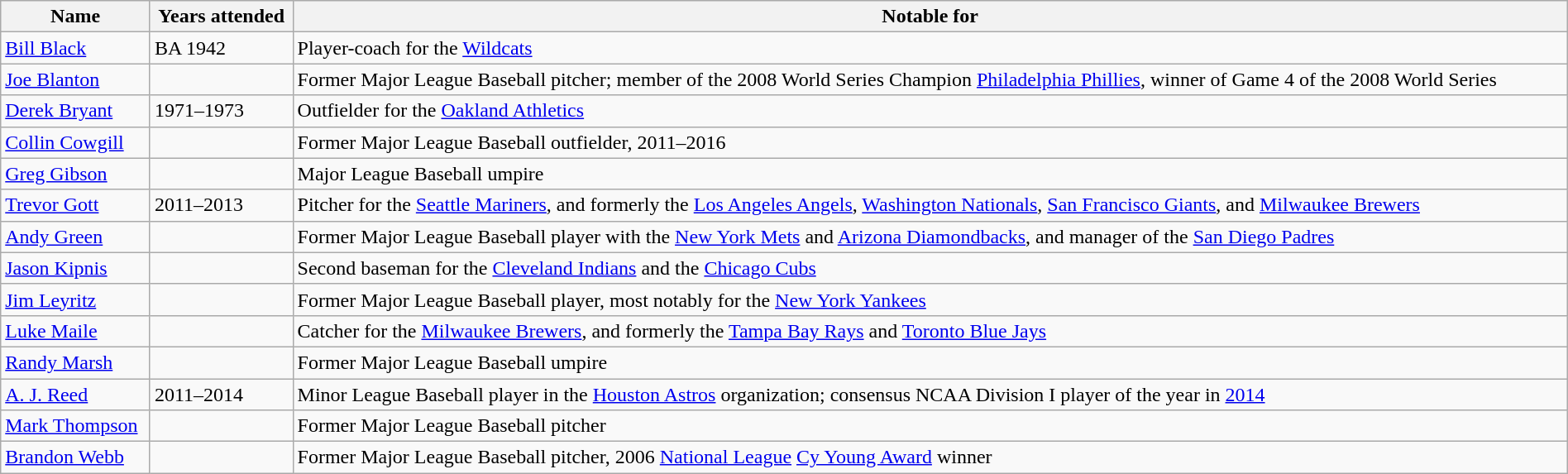<table width="100%" class="wikitable sortable">
<tr>
<th>Name</th>
<th>Years attended</th>
<th class="unsortable">Notable for</th>
</tr>
<tr>
<td><a href='#'>Bill Black</a></td>
<td>BA 1942</td>
<td>Player-coach for the <a href='#'>Wildcats</a></td>
</tr>
<tr>
<td><a href='#'>Joe Blanton</a></td>
<td></td>
<td>Former Major League Baseball pitcher; member of the 2008 World Series Champion <a href='#'>Philadelphia Phillies</a>, winner of Game 4 of the 2008 World Series</td>
</tr>
<tr>
<td><a href='#'>Derek Bryant</a></td>
<td>1971–1973</td>
<td>Outfielder for the <a href='#'>Oakland Athletics</a></td>
</tr>
<tr>
<td><a href='#'>Collin Cowgill</a></td>
<td></td>
<td>Former Major League Baseball outfielder, 2011–2016</td>
</tr>
<tr>
<td><a href='#'>Greg Gibson</a></td>
<td></td>
<td>Major League Baseball umpire</td>
</tr>
<tr>
<td><a href='#'>Trevor Gott</a></td>
<td>2011–2013</td>
<td>Pitcher for the <a href='#'>Seattle Mariners</a>, and formerly the <a href='#'>Los Angeles Angels</a>, <a href='#'>Washington Nationals</a>, <a href='#'>San Francisco Giants</a>, and <a href='#'>Milwaukee Brewers</a></td>
</tr>
<tr>
<td><a href='#'>Andy Green</a></td>
<td></td>
<td>Former Major League Baseball player with the <a href='#'>New York Mets</a> and <a href='#'>Arizona Diamondbacks</a>, and manager of the <a href='#'>San Diego Padres</a></td>
</tr>
<tr>
<td><a href='#'>Jason Kipnis</a></td>
<td></td>
<td>Second baseman for the <a href='#'>Cleveland Indians</a> and the <a href='#'>Chicago Cubs</a></td>
</tr>
<tr>
<td><a href='#'>Jim Leyritz</a></td>
<td></td>
<td>Former Major League Baseball player, most notably for the <a href='#'>New York Yankees</a></td>
</tr>
<tr>
<td><a href='#'>Luke Maile</a></td>
<td></td>
<td>Catcher for the <a href='#'>Milwaukee Brewers</a>, and formerly the <a href='#'>Tampa Bay Rays</a> and <a href='#'>Toronto Blue Jays</a></td>
</tr>
<tr>
<td><a href='#'>Randy Marsh</a></td>
<td></td>
<td>Former Major League Baseball umpire</td>
</tr>
<tr>
<td><a href='#'>A. J. Reed</a></td>
<td>2011–2014</td>
<td>Minor League Baseball player in the <a href='#'>Houston Astros</a> organization; consensus NCAA Division I player of the year in <a href='#'>2014</a></td>
</tr>
<tr>
<td><a href='#'>Mark Thompson</a></td>
<td></td>
<td>Former Major League Baseball pitcher</td>
</tr>
<tr>
<td><a href='#'>Brandon Webb</a></td>
<td></td>
<td>Former Major League Baseball pitcher, 2006 <a href='#'>National League</a> <a href='#'>Cy Young Award</a> winner</td>
</tr>
</table>
